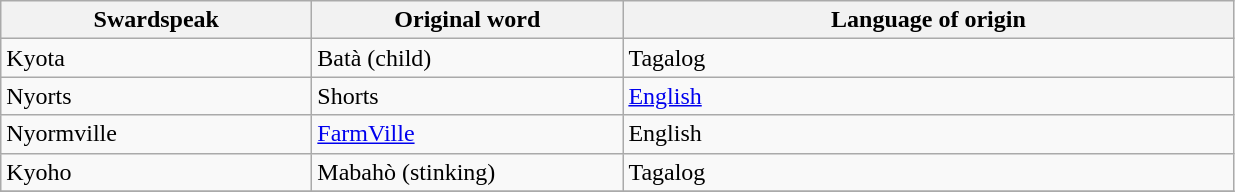<table class="wikitable">
<tr --->
<th scope="col" width="200">Swardspeak</th>
<th scope="col" width="200">Original word</th>
<th scope="col" width="400">Language of origin</th>
</tr>
<tr --->
<td>Kyota</td>
<td>Batà (child)</td>
<td>Tagalog</td>
</tr>
<tr --->
<td>Nyorts</td>
<td>Shorts</td>
<td><a href='#'>English</a></td>
</tr>
<tr --->
<td>Nyormville</td>
<td><a href='#'>FarmVille</a></td>
<td>English</td>
</tr>
<tr --->
<td>Kyoho</td>
<td>Mabahò (stinking)</td>
<td>Tagalog</td>
</tr>
<tr --->
</tr>
</table>
